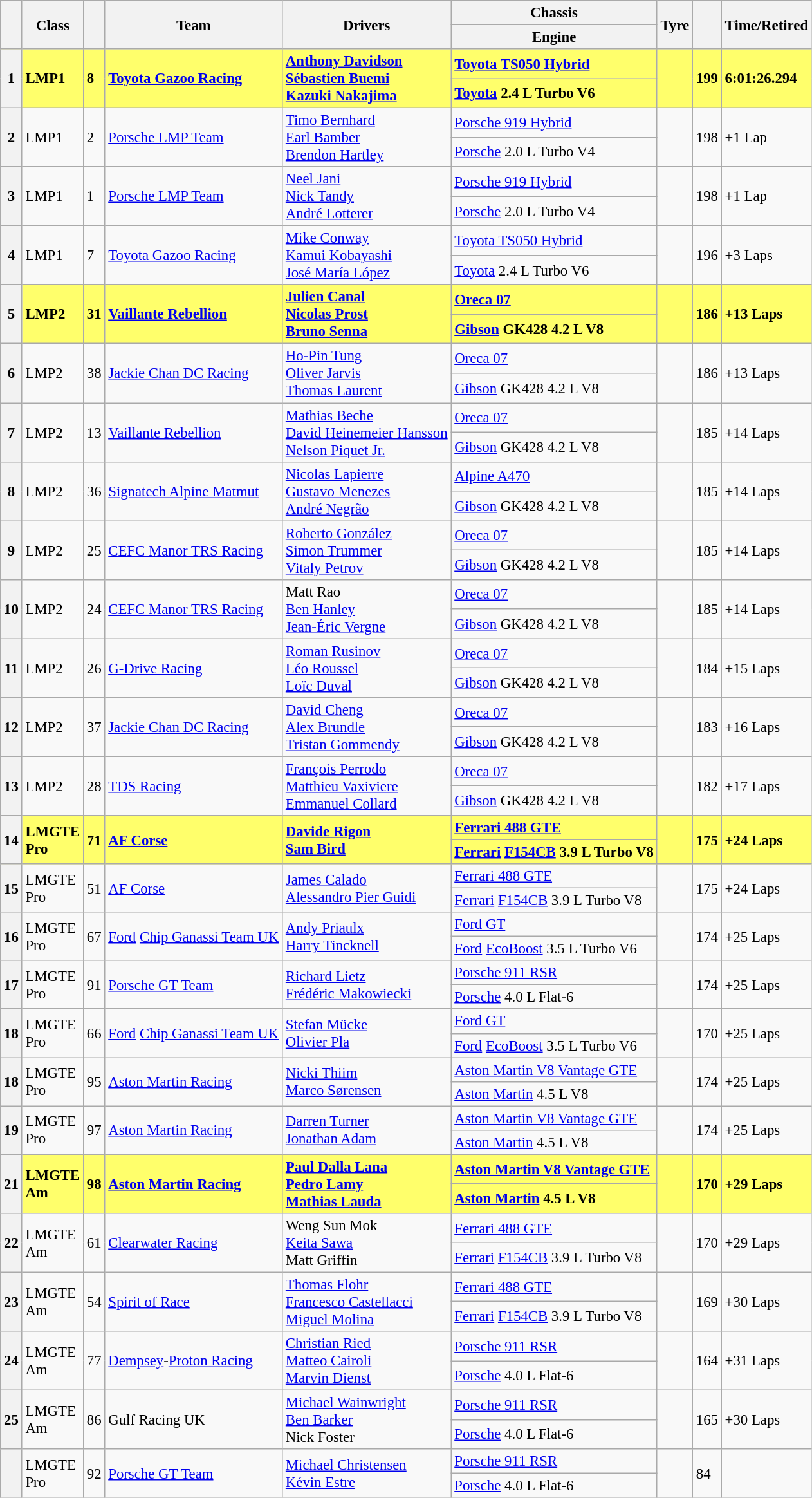<table class="wikitable" style="font-size: 95%;">
<tr>
<th rowspan="2"></th>
<th rowspan="2">Class</th>
<th rowspan="2"></th>
<th rowspan="2">Team</th>
<th rowspan="2">Drivers</th>
<th>Chassis</th>
<th rowspan="2">Tyre</th>
<th rowspan="2"></th>
<th rowspan="2">Time/Retired</th>
</tr>
<tr>
<th>Engine</th>
</tr>
<tr style="font-weight:bold" bgcolor="FFFF6B">
<th rowspan=2>1</th>
<td rowspan=2>LMP1</td>
<td rowspan=2>8</td>
<td rowspan=2> <a href='#'>Toyota Gazoo Racing</a></td>
<td rowspan=2> <a href='#'>Anthony Davidson</a><br> <a href='#'>Sébastien Buemi</a><br> <a href='#'>Kazuki Nakajima</a></td>
<td><a href='#'>Toyota TS050 Hybrid</a></td>
<td rowspan=2></td>
<td rowspan=2>199</td>
<td rowspan=2>6:01:26.294</td>
</tr>
<tr style="font-weight:bold" bgcolor="FFFF6B">
<td><a href='#'>Toyota</a> 2.4 L Turbo V6</td>
</tr>
<tr>
<th rowspan=2>2</th>
<td rowspan=2>LMP1</td>
<td rowspan=2>2</td>
<td rowspan=2> <a href='#'>Porsche LMP Team</a></td>
<td rowspan=2> <a href='#'>Timo Bernhard</a><br> <a href='#'>Earl Bamber</a><br> <a href='#'>Brendon Hartley</a></td>
<td><a href='#'>Porsche 919 Hybrid</a></td>
<td rowspan=2></td>
<td rowspan=2>198</td>
<td rowspan=2>+1 Lap</td>
</tr>
<tr>
<td><a href='#'>Porsche</a> 2.0 L Turbo V4</td>
</tr>
<tr>
<th rowspan=2>3</th>
<td rowspan=2>LMP1</td>
<td rowspan=2>1</td>
<td rowspan=2> <a href='#'>Porsche LMP Team</a></td>
<td rowspan=2> <a href='#'>Neel Jani</a><br> <a href='#'>Nick Tandy</a><br> <a href='#'>André Lotterer</a></td>
<td><a href='#'>Porsche 919 Hybrid</a></td>
<td rowspan=2></td>
<td rowspan=2>198</td>
<td rowspan=2>+1 Lap</td>
</tr>
<tr>
<td><a href='#'>Porsche</a> 2.0 L Turbo V4</td>
</tr>
<tr>
<th rowspan=2>4</th>
<td rowspan=2>LMP1</td>
<td rowspan=2>7</td>
<td rowspan=2> <a href='#'>Toyota Gazoo Racing</a></td>
<td rowspan=2> <a href='#'>Mike Conway</a><br> <a href='#'>Kamui Kobayashi</a><br> <a href='#'>José María López</a></td>
<td><a href='#'>Toyota TS050 Hybrid</a></td>
<td rowspan=2></td>
<td rowspan=2>196</td>
<td rowspan=2>+3 Laps</td>
</tr>
<tr>
<td><a href='#'>Toyota</a> 2.4 L Turbo V6</td>
</tr>
<tr style="font-weight:bold" bgcolor="FFFF6B">
<th rowspan=2>5</th>
<td rowspan=2>LMP2</td>
<td rowspan=2>31</td>
<td rowspan=2> <a href='#'>Vaillante Rebellion</a></td>
<td rowspan=2> <a href='#'>Julien Canal</a><br> <a href='#'>Nicolas Prost</a><br> <a href='#'>Bruno Senna</a></td>
<td><a href='#'>Oreca 07</a></td>
<td rowspan=2></td>
<td rowspan=2>186</td>
<td rowspan=2>+13 Laps</td>
</tr>
<tr style="font-weight:bold" bgcolor="FFFF6B">
<td><a href='#'>Gibson</a> GK428 4.2 L V8</td>
</tr>
<tr>
<th rowspan=2>6</th>
<td rowspan=2>LMP2</td>
<td rowspan=2>38</td>
<td rowspan=2> <a href='#'>Jackie Chan DC Racing</a></td>
<td rowspan=2> <a href='#'>Ho-Pin Tung</a><br> <a href='#'>Oliver Jarvis</a><br> <a href='#'>Thomas Laurent</a></td>
<td><a href='#'>Oreca 07</a></td>
<td rowspan=2></td>
<td rowspan=2>186</td>
<td rowspan=2>+13 Laps</td>
</tr>
<tr>
<td><a href='#'>Gibson</a> GK428 4.2 L V8</td>
</tr>
<tr>
<th rowspan=2>7</th>
<td rowspan=2>LMP2</td>
<td rowspan=2>13</td>
<td rowspan=2> <a href='#'>Vaillante Rebellion</a></td>
<td rowspan=2> <a href='#'>Mathias Beche</a><br> <a href='#'>David Heinemeier Hansson</a><br> <a href='#'>Nelson Piquet Jr.</a></td>
<td><a href='#'>Oreca 07</a></td>
<td rowspan=2></td>
<td rowspan=2>185</td>
<td rowspan=2>+14 Laps</td>
</tr>
<tr>
<td><a href='#'>Gibson</a> GK428 4.2 L V8</td>
</tr>
<tr>
<th rowspan=2>8</th>
<td rowspan=2>LMP2</td>
<td rowspan=2>36</td>
<td rowspan=2> <a href='#'>Signatech Alpine Matmut</a></td>
<td rowspan=2> <a href='#'>Nicolas Lapierre</a><br> <a href='#'>Gustavo Menezes</a><br> <a href='#'>André Negrão</a></td>
<td><a href='#'>Alpine A470</a></td>
<td rowspan=2></td>
<td rowspan=2>185</td>
<td rowspan=2>+14 Laps</td>
</tr>
<tr>
<td><a href='#'>Gibson</a> GK428 4.2 L V8</td>
</tr>
<tr>
<th rowspan=2>9</th>
<td rowspan=2>LMP2</td>
<td rowspan=2>25</td>
<td rowspan=2> <a href='#'>CEFC Manor TRS Racing</a></td>
<td rowspan=2> <a href='#'>Roberto González</a><br> <a href='#'>Simon Trummer</a><br> <a href='#'>Vitaly Petrov</a></td>
<td><a href='#'>Oreca 07</a></td>
<td rowspan=2></td>
<td rowspan=2>185</td>
<td rowspan=2>+14 Laps</td>
</tr>
<tr>
<td><a href='#'>Gibson</a> GK428 4.2 L V8</td>
</tr>
<tr>
<th rowspan=2>10</th>
<td rowspan=2>LMP2</td>
<td rowspan=2>24</td>
<td rowspan=2> <a href='#'>CEFC Manor TRS Racing</a></td>
<td rowspan=2> Matt Rao<br> <a href='#'>Ben Hanley</a><br> <a href='#'>Jean-Éric Vergne</a></td>
<td><a href='#'>Oreca 07</a></td>
<td rowspan=2></td>
<td rowspan=2>185</td>
<td rowspan=2>+14 Laps</td>
</tr>
<tr>
<td><a href='#'>Gibson</a> GK428 4.2 L V8</td>
</tr>
<tr>
<th rowspan=2>11</th>
<td rowspan=2>LMP2</td>
<td rowspan=2>26</td>
<td rowspan=2> <a href='#'>G-Drive Racing</a></td>
<td rowspan=2> <a href='#'>Roman Rusinov</a><br> <a href='#'>Léo Roussel</a><br> <a href='#'>Loïc Duval</a></td>
<td><a href='#'>Oreca 07</a></td>
<td rowspan=2></td>
<td rowspan=2>184</td>
<td rowspan=2>+15 Laps</td>
</tr>
<tr>
<td><a href='#'>Gibson</a> GK428 4.2 L V8</td>
</tr>
<tr>
<th rowspan=2>12</th>
<td rowspan=2>LMP2</td>
<td rowspan=2>37</td>
<td rowspan=2> <a href='#'>Jackie Chan DC Racing</a></td>
<td rowspan=2> <a href='#'>David Cheng</a><br> <a href='#'>Alex Brundle</a><br> <a href='#'>Tristan Gommendy</a></td>
<td><a href='#'>Oreca 07</a></td>
<td rowspan=2></td>
<td rowspan=2>183</td>
<td rowspan=2>+16 Laps</td>
</tr>
<tr>
<td><a href='#'>Gibson</a> GK428 4.2 L V8</td>
</tr>
<tr>
<th rowspan=2>13</th>
<td rowspan=2>LMP2</td>
<td rowspan=2>28</td>
<td rowspan=2> <a href='#'>TDS Racing</a></td>
<td rowspan=2> <a href='#'>François Perrodo</a><br> <a href='#'>Matthieu Vaxiviere</a><br> <a href='#'>Emmanuel Collard</a></td>
<td><a href='#'>Oreca 07</a></td>
<td rowspan=2></td>
<td rowspan=2>182</td>
<td rowspan=2>+17 Laps</td>
</tr>
<tr>
<td><a href='#'>Gibson</a> GK428 4.2 L V8</td>
</tr>
<tr style="font-weight:bold" bgcolor="FFFF6B">
<th rowspan=2>14</th>
<td rowspan=2>LMGTE<br>Pro</td>
<td rowspan=2>71</td>
<td rowspan=2> <a href='#'>AF Corse</a></td>
<td rowspan=2> <a href='#'>Davide Rigon</a><br> <a href='#'>Sam Bird</a></td>
<td><a href='#'>Ferrari 488 GTE</a></td>
<td rowspan=2></td>
<td rowspan=2>175</td>
<td rowspan=2>+24 Laps</td>
</tr>
<tr style="font-weight:bold" bgcolor="FFFF6B">
<td><a href='#'>Ferrari</a> <a href='#'>F154CB</a> 3.9 L Turbo V8</td>
</tr>
<tr>
<th rowspan=2>15</th>
<td rowspan=2>LMGTE<br>Pro</td>
<td rowspan=2>51</td>
<td rowspan=2> <a href='#'>AF Corse</a></td>
<td rowspan=2> <a href='#'>James Calado</a><br> <a href='#'>Alessandro Pier Guidi</a></td>
<td><a href='#'>Ferrari 488 GTE</a></td>
<td rowspan=2></td>
<td rowspan=2>175</td>
<td rowspan=2>+24 Laps</td>
</tr>
<tr>
<td><a href='#'>Ferrari</a> <a href='#'>F154CB</a> 3.9 L Turbo V8</td>
</tr>
<tr>
<th rowspan=2>16</th>
<td rowspan=2>LMGTE<br>Pro</td>
<td rowspan=2>67</td>
<td rowspan=2> <a href='#'>Ford</a> <a href='#'>Chip Ganassi Team UK</a></td>
<td rowspan=2> <a href='#'>Andy Priaulx</a><br> <a href='#'>Harry Tincknell</a></td>
<td><a href='#'>Ford GT</a></td>
<td rowspan=2></td>
<td rowspan=2>174</td>
<td rowspan=2>+25 Laps</td>
</tr>
<tr>
<td><a href='#'>Ford</a> <a href='#'>EcoBoost</a> 3.5 L Turbo V6</td>
</tr>
<tr>
<th rowspan=2>17</th>
<td rowspan=2>LMGTE<br>Pro</td>
<td rowspan=2>91</td>
<td rowspan=2> <a href='#'>Porsche GT Team</a></td>
<td rowspan=2> <a href='#'>Richard Lietz</a><br> <a href='#'>Frédéric Makowiecki</a></td>
<td><a href='#'>Porsche 911 RSR</a></td>
<td rowspan=2></td>
<td rowspan=2>174</td>
<td rowspan=2>+25 Laps</td>
</tr>
<tr>
<td><a href='#'>Porsche</a> 4.0 L Flat-6</td>
</tr>
<tr>
<th rowspan=2>18</th>
<td rowspan=2>LMGTE<br>Pro</td>
<td rowspan=2>66</td>
<td rowspan=2> <a href='#'>Ford</a> <a href='#'>Chip Ganassi Team UK</a></td>
<td rowspan=2> <a href='#'>Stefan Mücke</a><br> <a href='#'>Olivier Pla</a></td>
<td><a href='#'>Ford GT</a></td>
<td rowspan=2></td>
<td rowspan=2>170</td>
<td rowspan=2>+25 Laps</td>
</tr>
<tr>
<td><a href='#'>Ford</a> <a href='#'>EcoBoost</a> 3.5 L Turbo V6</td>
</tr>
<tr>
<th rowspan=2>18</th>
<td rowspan=2>LMGTE<br>Pro</td>
<td rowspan=2>95</td>
<td rowspan=2> <a href='#'>Aston Martin Racing</a></td>
<td rowspan=2> <a href='#'>Nicki Thiim</a><br> <a href='#'>Marco Sørensen</a></td>
<td><a href='#'>Aston Martin V8 Vantage GTE</a></td>
<td rowspan=2></td>
<td rowspan=2>174</td>
<td rowspan=2>+25 Laps</td>
</tr>
<tr>
<td><a href='#'>Aston Martin</a> 4.5 L V8</td>
</tr>
<tr>
<th rowspan=2>19</th>
<td rowspan=2>LMGTE<br>Pro</td>
<td rowspan=2>97</td>
<td rowspan=2> <a href='#'>Aston Martin Racing</a></td>
<td rowspan=2> <a href='#'>Darren Turner</a><br> <a href='#'>Jonathan Adam</a></td>
<td><a href='#'>Aston Martin V8 Vantage GTE</a></td>
<td rowspan=2></td>
<td rowspan=2>174</td>
<td rowspan=2>+25 Laps</td>
</tr>
<tr>
<td><a href='#'>Aston Martin</a> 4.5 L V8</td>
</tr>
<tr style="font-weight:bold" bgcolor="FFFF6B">
<th rowspan=2>21</th>
<td rowspan=2>LMGTE<br>Am</td>
<td rowspan=2>98</td>
<td rowspan=2> <a href='#'>Aston Martin Racing</a></td>
<td rowspan=2> <a href='#'>Paul Dalla Lana</a><br> <a href='#'>Pedro Lamy</a><br> <a href='#'>Mathias Lauda</a></td>
<td><a href='#'>Aston Martin V8 Vantage GTE</a></td>
<td rowspan=2></td>
<td rowspan=2>170</td>
<td rowspan=2>+29 Laps</td>
</tr>
<tr style="font-weight:bold" bgcolor="FFFF6B">
<td><a href='#'>Aston Martin</a> 4.5 L V8</td>
</tr>
<tr>
<th rowspan=2>22</th>
<td rowspan=2>LMGTE<br>Am</td>
<td rowspan=2>61</td>
<td rowspan=2> <a href='#'>Clearwater Racing</a></td>
<td rowspan=2> Weng Sun Mok<br> <a href='#'>Keita Sawa</a><br> Matt Griffin</td>
<td><a href='#'>Ferrari 488 GTE</a></td>
<td rowspan=2></td>
<td rowspan=2>170</td>
<td rowspan=2>+29 Laps</td>
</tr>
<tr>
<td><a href='#'>Ferrari</a> <a href='#'>F154CB</a> 3.9 L Turbo V8</td>
</tr>
<tr>
<th rowspan=2>23</th>
<td rowspan=2>LMGTE<br>Am</td>
<td rowspan=2>54</td>
<td rowspan=2> <a href='#'>Spirit of Race</a></td>
<td rowspan=2> <a href='#'>Thomas Flohr</a><br> <a href='#'>Francesco Castellacci</a><br> <a href='#'>Miguel Molina</a></td>
<td><a href='#'>Ferrari 488 GTE</a></td>
<td rowspan=2></td>
<td rowspan=2>169</td>
<td rowspan=2>+30 Laps</td>
</tr>
<tr>
<td><a href='#'>Ferrari</a> <a href='#'>F154CB</a> 3.9 L Turbo V8</td>
</tr>
<tr>
<th rowspan=2>24</th>
<td rowspan=2>LMGTE<br>Am</td>
<td rowspan=2>77</td>
<td rowspan=2> <a href='#'>Dempsey</a>-<a href='#'>Proton Racing</a></td>
<td rowspan=2> <a href='#'>Christian Ried</a><br> <a href='#'>Matteo Cairoli</a><br> <a href='#'>Marvin Dienst</a></td>
<td><a href='#'>Porsche 911 RSR</a></td>
<td rowspan=2></td>
<td rowspan=2>164</td>
<td rowspan=2>+31 Laps</td>
</tr>
<tr>
<td><a href='#'>Porsche</a> 4.0 L Flat-6</td>
</tr>
<tr>
<th rowspan=2>25</th>
<td rowspan=2>LMGTE<br>Am</td>
<td rowspan=2>86</td>
<td rowspan=2> Gulf Racing UK</td>
<td rowspan=2> <a href='#'>Michael Wainwright</a><br> <a href='#'>Ben Barker</a><br> Nick Foster</td>
<td><a href='#'>Porsche 911 RSR</a></td>
<td rowspan=2></td>
<td rowspan=2>165</td>
<td rowspan=2>+30 Laps</td>
</tr>
<tr>
<td><a href='#'>Porsche</a> 4.0 L Flat-6</td>
</tr>
<tr>
<th rowspan=2></th>
<td rowspan=2>LMGTE<br>Pro</td>
<td rowspan=2>92</td>
<td rowspan=2> <a href='#'>Porsche GT Team</a></td>
<td rowspan=2> <a href='#'>Michael Christensen</a><br> <a href='#'>Kévin Estre</a></td>
<td><a href='#'>Porsche 911 RSR</a></td>
<td rowspan=2></td>
<td rowspan=2>84</td>
<td rowspan=2></td>
</tr>
<tr>
<td><a href='#'>Porsche</a> 4.0 L Flat-6</td>
</tr>
</table>
